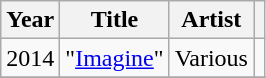<table class="wikitable">
<tr>
<th>Year</th>
<th>Title</th>
<th>Artist</th>
<th></th>
</tr>
<tr>
<td>2014</td>
<td>"<a href='#'>Imagine</a>" </td>
<td>Various</td>
<td style="text-align: center;"></td>
</tr>
<tr>
</tr>
</table>
